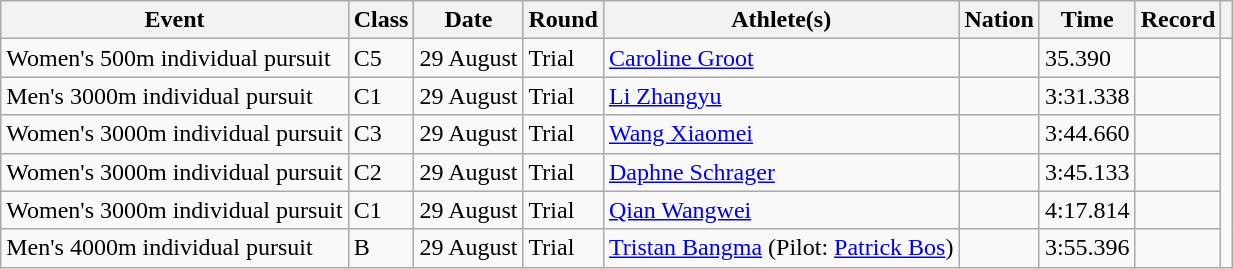<table class="wikitable sortable">
<tr>
<th>Event</th>
<th>Class</th>
<th>Date</th>
<th>Round</th>
<th>Athlete(s)</th>
<th>Nation</th>
<th>Time</th>
<th>Record</th>
<th class="unsortable"></th>
</tr>
<tr>
<td>Women's 500m individual pursuit</td>
<td>C5</td>
<td>29 August</td>
<td>Trial</td>
<td><a href='#'>Caroline Groot</a></td>
<td></td>
<td>35.390</td>
<td><strong></strong></td>
<td rowspan=6></td>
</tr>
<tr>
<td>Men's 3000m individual pursuit</td>
<td>C1</td>
<td>29 August</td>
<td>Trial</td>
<td><a href='#'>Li Zhangyu</a></td>
<td></td>
<td>3:31.338</td>
<td><strong></strong></td>
</tr>
<tr>
<td>Women's 3000m individual pursuit</td>
<td>C3</td>
<td>29 August</td>
<td>Trial</td>
<td><a href='#'>Wang Xiaomei</a></td>
<td></td>
<td>3:44.660</td>
<td><strong></strong></td>
</tr>
<tr>
<td>Women's 3000m individual pursuit</td>
<td>C2</td>
<td>29 August</td>
<td>Trial</td>
<td><a href='#'>Daphne Schrager</a></td>
<td></td>
<td>3:45.133</td>
<td><strong></strong></td>
</tr>
<tr>
<td>Women's 3000m individual pursuit</td>
<td>C1</td>
<td>29 August</td>
<td>Trial</td>
<td><a href='#'>Qian Wangwei</a></td>
<td></td>
<td>4:17.814</td>
<td></td>
</tr>
<tr>
<td>Men's 4000m individual pursuit</td>
<td>B</td>
<td>29 August</td>
<td>Trial</td>
<td><a href='#'>Tristan Bangma</a> (Pilot: <a href='#'>Patrick Bos</a>)</td>
<td></td>
<td>3:55.396</td>
<td><strong></strong></td>
</tr>
</table>
